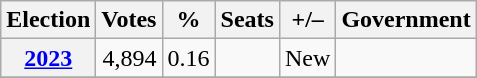<table class=wikitable style="text-align: right;">
<tr>
<th>Election</th>
<th>Votes</th>
<th>%</th>
<th>Seats</th>
<th>+/–</th>
<th>Government</th>
</tr>
<tr>
<th><a href='#'>2023</a></th>
<td>4,894</td>
<td>0.16</td>
<td></td>
<td>New</td>
<td></td>
</tr>
<tr>
</tr>
</table>
